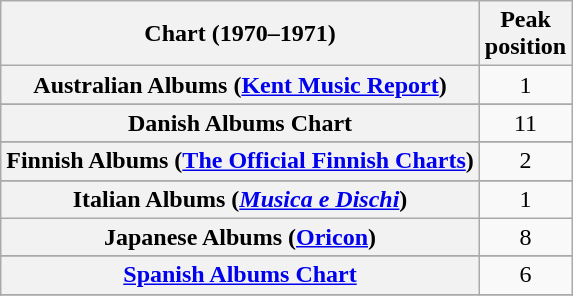<table class="wikitable sortable plainrowheaders">
<tr>
<th scope="col">Chart (1970–1971)</th>
<th scope="col">Peak<br>position</th>
</tr>
<tr>
<th scope="row">Australian Albums (<a href='#'>Kent Music Report</a>)</th>
<td align="center">1</td>
</tr>
<tr>
</tr>
<tr>
<th scope="row">Danish Albums Chart</th>
<td align="center">11</td>
</tr>
<tr>
</tr>
<tr>
<th scope="row">Finnish Albums (<a href='#'>The Official Finnish Charts</a>)</th>
<td align="center">2</td>
</tr>
<tr>
</tr>
<tr>
<th scope="row">Italian Albums (<em><a href='#'>Musica e Dischi</a></em>)</th>
<td align="center">1</td>
</tr>
<tr>
<th scope="row">Japanese Albums (<a href='#'>Oricon</a>)</th>
<td align="center">8</td>
</tr>
<tr>
</tr>
<tr>
<th scope="row"><a href='#'>Spanish Albums Chart</a></th>
<td align="center">6</td>
</tr>
<tr>
</tr>
<tr>
</tr>
</table>
